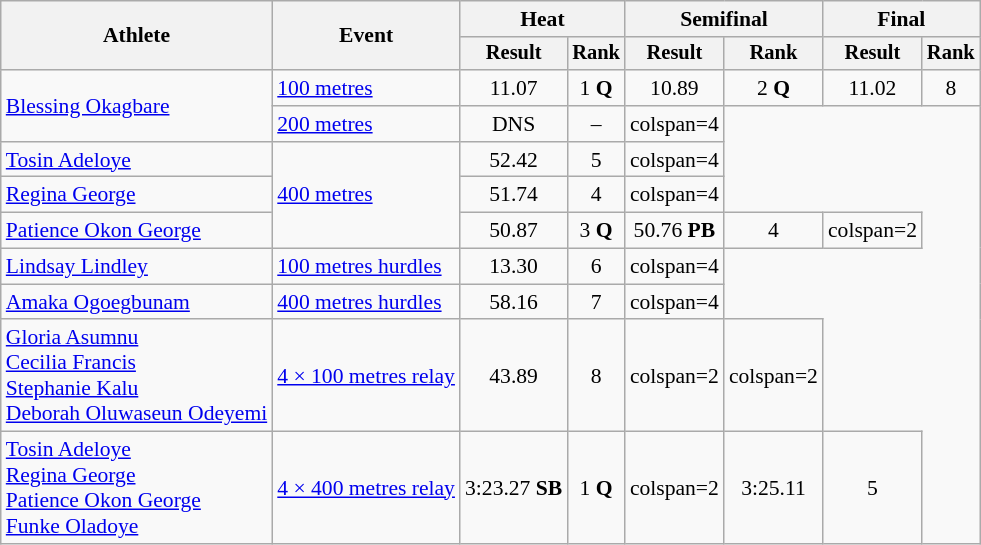<table class="wikitable" style="font-size:90%">
<tr>
<th rowspan="2">Athlete</th>
<th rowspan="2">Event</th>
<th colspan="2">Heat</th>
<th colspan="2">Semifinal</th>
<th colspan="2">Final</th>
</tr>
<tr style="font-size:95%">
<th>Result</th>
<th>Rank</th>
<th>Result</th>
<th>Rank</th>
<th>Result</th>
<th>Rank</th>
</tr>
<tr style=text-align:center>
<td style=text-align:left rowspan=2><a href='#'>Blessing Okagbare</a></td>
<td style=text-align:left><a href='#'>100 metres</a></td>
<td>11.07</td>
<td>1 <strong>Q</strong></td>
<td>10.89</td>
<td>2 <strong>Q</strong></td>
<td>11.02</td>
<td>8</td>
</tr>
<tr style=text-align:center>
<td style=text-align:left><a href='#'>200 metres</a></td>
<td>DNS</td>
<td>–</td>
<td>colspan=4 </td>
</tr>
<tr style=text-align:center>
<td style=text-align:left><a href='#'>Tosin Adeloye</a></td>
<td style=text-align:left rowspan = 3><a href='#'>400 metres</a></td>
<td>52.42</td>
<td>5</td>
<td>colspan=4 </td>
</tr>
<tr style=text-align:center>
<td style=text-align:left><a href='#'>Regina George</a></td>
<td>51.74</td>
<td>4</td>
<td>colspan=4 </td>
</tr>
<tr style=text-align:center>
<td style=text-align:left><a href='#'>Patience Okon George</a></td>
<td>50.87</td>
<td>3 <strong>Q</strong></td>
<td>50.76 <strong>PB</strong></td>
<td>4</td>
<td>colspan=2 </td>
</tr>
<tr style=text-align:center>
<td style=text-align:left><a href='#'>Lindsay Lindley</a></td>
<td style=text-align:left><a href='#'>100 metres hurdles</a></td>
<td>13.30</td>
<td>6</td>
<td>colspan=4 </td>
</tr>
<tr style=text-align:center>
<td style=text-align:left><a href='#'>Amaka Ogoegbunam</a></td>
<td style=text-align:left><a href='#'>400 metres hurdles</a></td>
<td>58.16</td>
<td>7</td>
<td>colspan=4 </td>
</tr>
<tr style=text-align:center>
<td style=text-align:left><a href='#'>Gloria Asumnu</a><br><a href='#'>Cecilia Francis</a><br><a href='#'>Stephanie Kalu</a><br><a href='#'>Deborah Oluwaseun Odeyemi</a></td>
<td style=text-align:left><a href='#'>4 × 100 metres relay</a></td>
<td>43.89</td>
<td>8</td>
<td>colspan=2 </td>
<td>colspan=2 </td>
</tr>
<tr style=text-align:center>
<td style=text-align:left><a href='#'>Tosin Adeloye</a><br><a href='#'>Regina George</a><br><a href='#'>Patience Okon George</a><br><a href='#'>Funke Oladoye</a></td>
<td style=text-align:left><a href='#'>4 × 400 metres relay</a></td>
<td>3:23.27 <strong>SB</strong></td>
<td>1 <strong>Q</strong></td>
<td>colspan=2 </td>
<td>3:25.11</td>
<td>5</td>
</tr>
</table>
